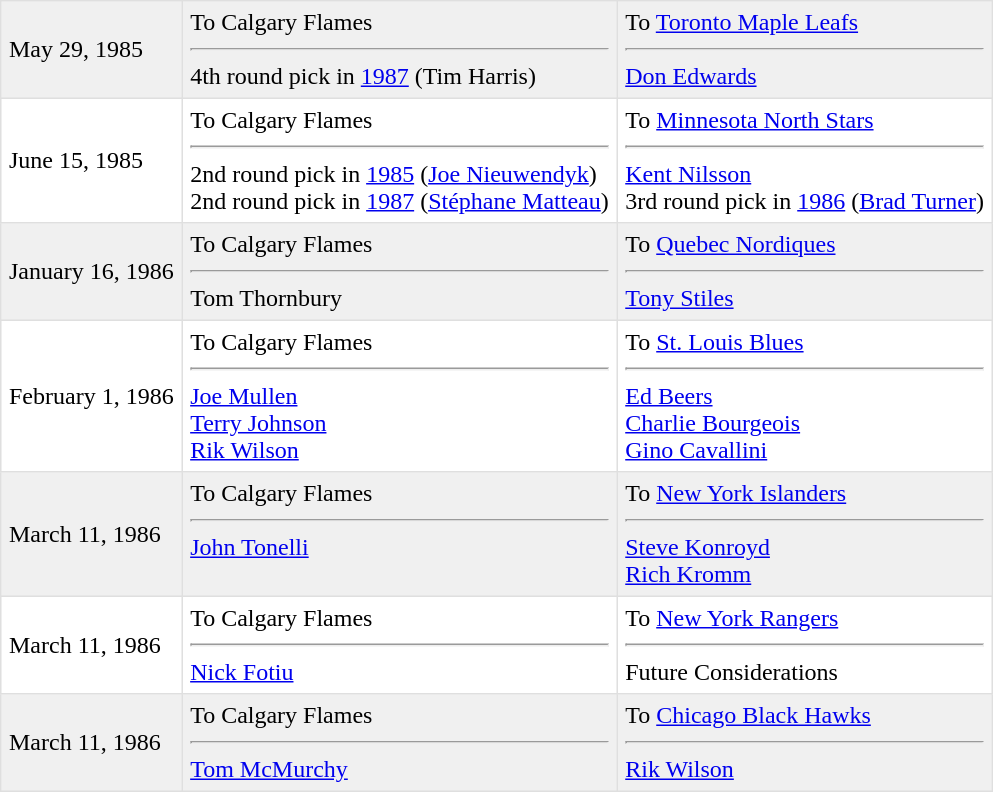<table border=1 style="border-collapse:collapse" bordercolor="#DFDFDF"  cellpadding="5">
<tr bgcolor="f0f0f0">
<td>May 29, 1985</td>
<td valign="top">To Calgary Flames <hr>4th round pick in <a href='#'>1987</a> (Tim Harris)</td>
<td valign="top">To <a href='#'>Toronto Maple Leafs</a> <hr><a href='#'>Don Edwards</a></td>
</tr>
<tr>
<td>June 15, 1985</td>
<td valign="top">To Calgary Flames <hr>2nd round pick in <a href='#'>1985</a> (<a href='#'>Joe Nieuwendyk</a>)<br>2nd round pick in <a href='#'>1987</a> (<a href='#'>Stéphane Matteau</a>)</td>
<td valign="top">To <a href='#'>Minnesota North Stars</a> <hr><a href='#'>Kent Nilsson</a><br>3rd round pick in <a href='#'>1986</a> (<a href='#'>Brad Turner</a>)</td>
</tr>
<tr bgcolor="f0f0f0">
<td>January 16, 1986</td>
<td valign="top">To Calgary Flames <hr>Tom Thornbury</td>
<td valign="top">To <a href='#'>Quebec Nordiques</a> <hr><a href='#'>Tony Stiles</a></td>
</tr>
<tr>
<td>February 1, 1986</td>
<td valign="top">To Calgary Flames <hr><a href='#'>Joe Mullen</a><br><a href='#'>Terry Johnson</a><br><a href='#'>Rik Wilson</a></td>
<td valign="top">To <a href='#'>St. Louis Blues</a> <hr><a href='#'>Ed Beers</a><br><a href='#'>Charlie Bourgeois</a><br><a href='#'>Gino Cavallini</a></td>
</tr>
<tr bgcolor="f0f0f0">
<td>March 11, 1986</td>
<td valign="top">To Calgary Flames <hr><a href='#'>John Tonelli</a></td>
<td valign="top">To <a href='#'>New York Islanders</a> <hr><a href='#'>Steve Konroyd</a><br><a href='#'>Rich Kromm</a></td>
</tr>
<tr>
<td>March 11, 1986</td>
<td valign="top">To Calgary Flames <hr><a href='#'>Nick Fotiu</a></td>
<td valign="top">To <a href='#'>New York Rangers</a> <hr>Future Considerations</td>
</tr>
<tr bgcolor="f0f0f0">
<td>March 11, 1986</td>
<td valign="top">To Calgary Flames <hr><a href='#'>Tom McMurchy</a></td>
<td valign="top">To <a href='#'>Chicago Black Hawks</a> <hr><a href='#'>Rik Wilson</a></td>
</tr>
</table>
